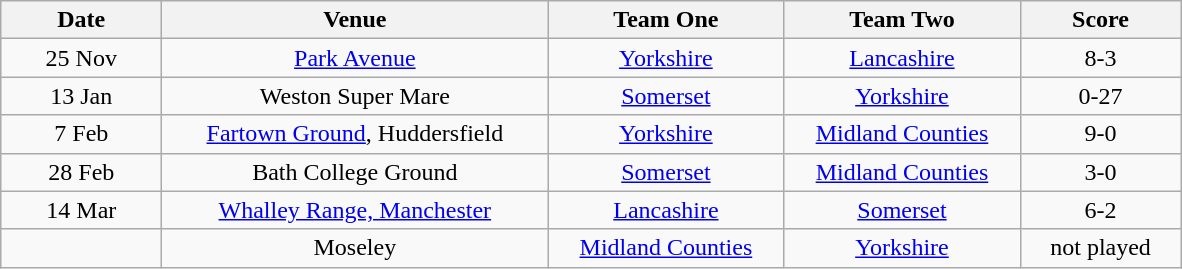<table class="wikitable" style="text-align: center">
<tr>
<th width=100>Date</th>
<th width=250>Venue</th>
<th width=150>Team One</th>
<th width=150>Team Two</th>
<th width=100>Score</th>
</tr>
<tr>
<td>25 Nov</td>
<td><a href='#'>Park Avenue</a></td>
<td><a href='#'>Yorkshire</a></td>
<td><a href='#'>Lancashire</a></td>
<td>8-3</td>
</tr>
<tr>
<td>13 Jan</td>
<td>Weston Super Mare</td>
<td><a href='#'>Somerset</a></td>
<td><a href='#'>Yorkshire</a></td>
<td>0-27</td>
</tr>
<tr>
<td>7 Feb</td>
<td><a href='#'>Fartown Ground</a>, Huddersfield</td>
<td><a href='#'>Yorkshire</a></td>
<td><a href='#'>Midland Counties</a></td>
<td>9-0</td>
</tr>
<tr>
<td>28 Feb</td>
<td>Bath College Ground</td>
<td><a href='#'>Somerset</a></td>
<td><a href='#'>Midland Counties</a></td>
<td>3-0</td>
</tr>
<tr>
<td>14 Mar</td>
<td><a href='#'>Whalley Range, Manchester</a></td>
<td><a href='#'>Lancashire</a></td>
<td><a href='#'>Somerset</a></td>
<td>6-2</td>
</tr>
<tr>
<td></td>
<td>Moseley</td>
<td><a href='#'>Midland Counties</a></td>
<td><a href='#'>Yorkshire</a></td>
<td>not played</td>
</tr>
</table>
